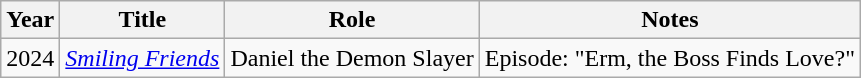<table class="wikitable sortable">
<tr>
<th>Year</th>
<th>Title</th>
<th>Role</th>
<th>Notes</th>
</tr>
<tr>
<td>2024</td>
<td><em><a href='#'>Smiling Friends</a></em></td>
<td>Daniel the Demon Slayer</td>
<td>Episode: "Erm, the Boss Finds Love?"</td>
</tr>
</table>
